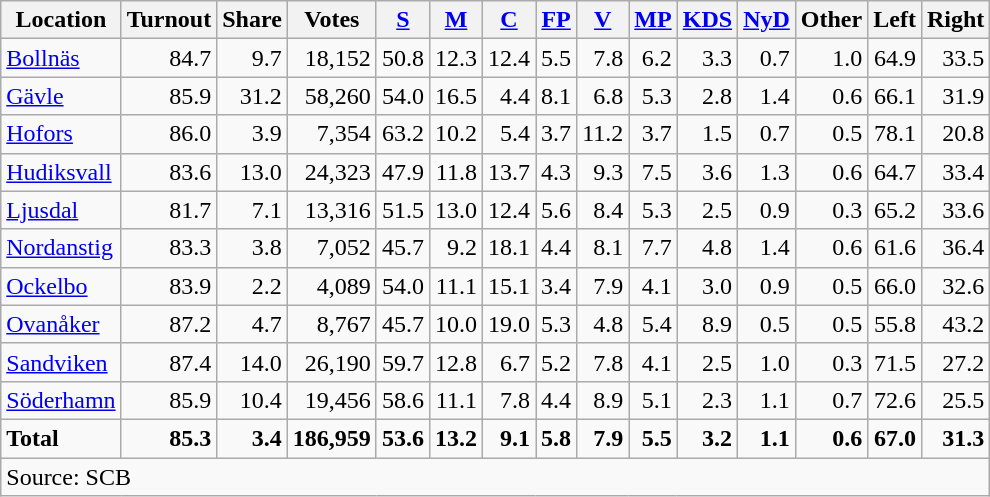<table class="wikitable sortable" style=text-align:right>
<tr>
<th>Location</th>
<th>Turnout</th>
<th>Share</th>
<th>Votes</th>
<th><a href='#'>S</a></th>
<th><a href='#'>M</a></th>
<th><a href='#'>C</a></th>
<th><a href='#'>FP</a></th>
<th><a href='#'>V</a></th>
<th><a href='#'>MP</a></th>
<th><a href='#'>KDS</a></th>
<th><a href='#'>NyD</a></th>
<th>Other</th>
<th>Left</th>
<th>Right</th>
</tr>
<tr>
<td align=left><a href='#'>Bollnäs</a></td>
<td>84.7</td>
<td>9.7</td>
<td>18,152</td>
<td>50.8</td>
<td>12.3</td>
<td>12.4</td>
<td>5.5</td>
<td>7.8</td>
<td>6.2</td>
<td>3.3</td>
<td>0.7</td>
<td>1.0</td>
<td>64.9</td>
<td>33.5</td>
</tr>
<tr>
<td align=left><a href='#'>Gävle</a></td>
<td>85.9</td>
<td>31.2</td>
<td>58,260</td>
<td>54.0</td>
<td>16.5</td>
<td>4.4</td>
<td>8.1</td>
<td>6.8</td>
<td>5.3</td>
<td>2.8</td>
<td>1.4</td>
<td>0.6</td>
<td>66.1</td>
<td>31.9</td>
</tr>
<tr>
<td align=left><a href='#'>Hofors</a></td>
<td>86.0</td>
<td>3.9</td>
<td>7,354</td>
<td>63.2</td>
<td>10.2</td>
<td>5.4</td>
<td>3.7</td>
<td>11.2</td>
<td>3.7</td>
<td>1.5</td>
<td>0.7</td>
<td>0.5</td>
<td>78.1</td>
<td>20.8</td>
</tr>
<tr>
<td align=left><a href='#'>Hudiksvall</a></td>
<td>83.6</td>
<td>13.0</td>
<td>24,323</td>
<td>47.9</td>
<td>11.8</td>
<td>13.7</td>
<td>4.3</td>
<td>9.3</td>
<td>7.5</td>
<td>3.6</td>
<td>1.3</td>
<td>0.6</td>
<td>64.7</td>
<td>33.4</td>
</tr>
<tr>
<td align=left><a href='#'>Ljusdal</a></td>
<td>81.7</td>
<td>7.1</td>
<td>13,316</td>
<td>51.5</td>
<td>13.0</td>
<td>12.4</td>
<td>5.6</td>
<td>8.4</td>
<td>5.3</td>
<td>2.5</td>
<td>0.9</td>
<td>0.3</td>
<td>65.2</td>
<td>33.6</td>
</tr>
<tr>
<td align=left><a href='#'>Nordanstig</a></td>
<td>83.3</td>
<td>3.8</td>
<td>7,052</td>
<td>45.7</td>
<td>9.2</td>
<td>18.1</td>
<td>4.4</td>
<td>8.1</td>
<td>7.7</td>
<td>4.8</td>
<td>1.4</td>
<td>0.6</td>
<td>61.6</td>
<td>36.4</td>
</tr>
<tr>
<td align=left><a href='#'>Ockelbo</a></td>
<td>83.9</td>
<td>2.2</td>
<td>4,089</td>
<td>54.0</td>
<td>11.1</td>
<td>15.1</td>
<td>3.4</td>
<td>7.9</td>
<td>4.1</td>
<td>3.0</td>
<td>0.9</td>
<td>0.5</td>
<td>66.0</td>
<td>32.6</td>
</tr>
<tr>
<td align=left><a href='#'>Ovanåker</a></td>
<td>87.2</td>
<td>4.7</td>
<td>8,767</td>
<td>45.7</td>
<td>10.0</td>
<td>19.0</td>
<td>5.3</td>
<td>4.8</td>
<td>5.4</td>
<td>8.9</td>
<td>0.5</td>
<td>0.5</td>
<td>55.8</td>
<td>43.2</td>
</tr>
<tr>
<td align=left><a href='#'>Sandviken</a></td>
<td>87.4</td>
<td>14.0</td>
<td>26,190</td>
<td>59.7</td>
<td>12.8</td>
<td>6.7</td>
<td>5.2</td>
<td>7.8</td>
<td>4.1</td>
<td>2.5</td>
<td>1.0</td>
<td>0.3</td>
<td>71.5</td>
<td>27.2</td>
</tr>
<tr>
<td align=left><a href='#'>Söderhamn</a></td>
<td>85.9</td>
<td>10.4</td>
<td>19,456</td>
<td>58.6</td>
<td>11.1</td>
<td>7.8</td>
<td>4.4</td>
<td>8.9</td>
<td>5.1</td>
<td>2.3</td>
<td>1.1</td>
<td>0.7</td>
<td>72.6</td>
<td>25.5</td>
</tr>
<tr>
<td align=left><strong>Total</strong></td>
<td><strong>85.3</strong></td>
<td><strong>3.4</strong></td>
<td><strong>186,959</strong></td>
<td><strong>53.6</strong></td>
<td><strong>13.2</strong></td>
<td><strong>9.1</strong></td>
<td><strong>5.8</strong></td>
<td><strong>7.9</strong></td>
<td><strong>5.5</strong></td>
<td><strong>3.2</strong></td>
<td><strong>1.1</strong></td>
<td><strong>0.6</strong></td>
<td><strong>67.0</strong></td>
<td><strong>31.3</strong></td>
</tr>
<tr>
<td align=left colspan=15>Source: SCB </td>
</tr>
</table>
